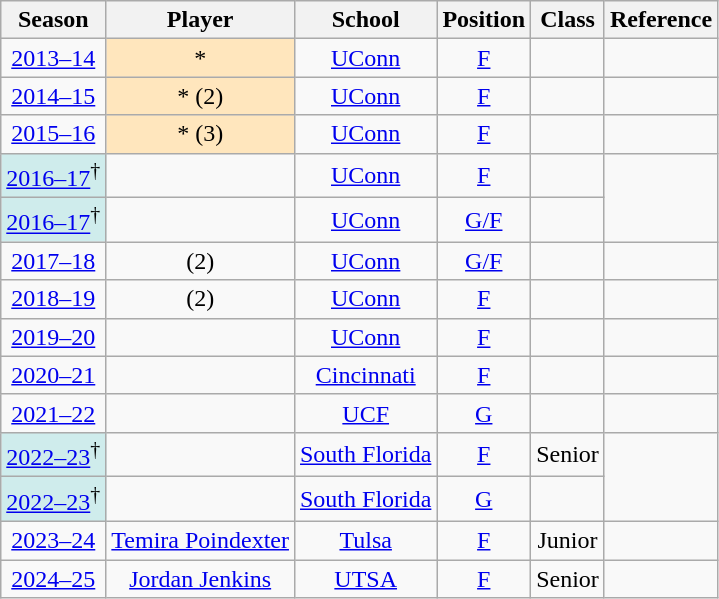<table class="wikitable sortable">
<tr>
<th>Season</th>
<th>Player</th>
<th>School</th>
<th>Position</th>
<th class="unsortable">Class</th>
<th class="unsortable">Reference</th>
</tr>
<tr align=center>
<td><a href='#'>2013–14</a></td>
<td style="background-color:#FFE6BD">*</td>
<td><a href='#'>UConn</a></td>
<td><a href='#'>F</a></td>
<td></td>
<td></td>
</tr>
<tr align=center>
<td><a href='#'>2014–15</a></td>
<td style="background-color:#FFE6BD">* (2)</td>
<td><a href='#'>UConn</a></td>
<td><a href='#'>F</a></td>
<td></td>
<td></td>
</tr>
<tr align=center>
<td><a href='#'>2015–16</a></td>
<td style="background-color:#FFE6BD">* (3)</td>
<td><a href='#'>UConn</a></td>
<td><a href='#'>F</a></td>
<td></td>
<td></td>
</tr>
<tr align=center>
<td style="background-color:#CFECEC;"><a href='#'>2016–17</a><sup>†</sup></td>
<td></td>
<td><a href='#'>UConn</a></td>
<td><a href='#'>F</a></td>
<td></td>
<td rowspan="2"></td>
</tr>
<tr align=center>
<td style="background-color:#CFECEC;"><a href='#'>2016–17</a><sup>†</sup></td>
<td></td>
<td><a href='#'>UConn</a></td>
<td><a href='#'>G/F</a></td>
<td></td>
</tr>
<tr align=center>
<td><a href='#'>2017–18</a></td>
<td> (2)</td>
<td><a href='#'>UConn</a></td>
<td><a href='#'>G/F</a></td>
<td></td>
<td></td>
</tr>
<tr align=center>
<td><a href='#'>2018–19</a></td>
<td> (2)</td>
<td><a href='#'>UConn</a></td>
<td><a href='#'>F</a></td>
<td></td>
<td></td>
</tr>
<tr align=center>
<td><a href='#'>2019–20</a></td>
<td></td>
<td><a href='#'>UConn</a></td>
<td><a href='#'>F</a></td>
<td></td>
<td></td>
</tr>
<tr align=center>
<td><a href='#'>2020–21</a></td>
<td></td>
<td><a href='#'>Cincinnati</a></td>
<td><a href='#'>F</a></td>
<td></td>
<td></td>
</tr>
<tr align=center>
<td><a href='#'>2021–22</a></td>
<td></td>
<td><a href='#'>UCF</a></td>
<td><a href='#'>G</a></td>
<td></td>
<td></td>
</tr>
<tr align=center>
<td style="background-color:#CFECEC;"><a href='#'>2022–23</a><sup>†</sup></td>
<td></td>
<td><a href='#'>South Florida</a></td>
<td><a href='#'>F</a></td>
<td>Senior</td>
<td rowspan="2"></td>
</tr>
<tr align=center>
<td style="background-color:#CFECEC;"><a href='#'>2022–23</a><sup>†</sup></td>
<td></td>
<td><a href='#'>South Florida</a></td>
<td><a href='#'>G</a></td>
<td></td>
</tr>
<tr align=center>
<td><a href='#'>2023–24</a></td>
<td><a href='#'>Temira Poindexter</a></td>
<td><a href='#'>Tulsa</a></td>
<td><a href='#'>F</a></td>
<td>Junior</td>
<td></td>
</tr>
<tr align=center>
<td><a href='#'>2024–25</a></td>
<td><a href='#'>Jordan Jenkins</a></td>
<td><a href='#'>UTSA</a></td>
<td><a href='#'>F</a></td>
<td>Senior</td>
<td></td>
</tr>
</table>
